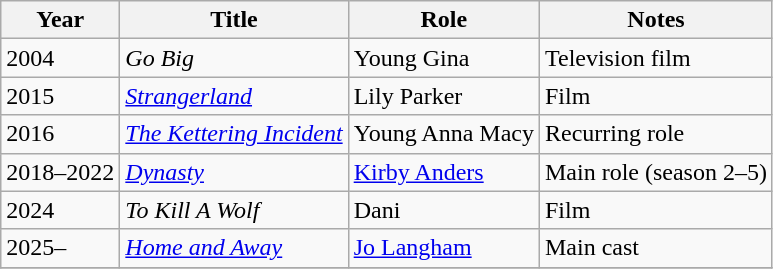<table class="wikitable sortable">
<tr>
<th>Year</th>
<th>Title</th>
<th>Role</th>
<th class="unsortable">Notes</th>
</tr>
<tr>
<td>2004</td>
<td><em>Go Big</em></td>
<td>Young Gina</td>
<td>Television film</td>
</tr>
<tr>
<td>2015</td>
<td><em><a href='#'>Strangerland</a></em></td>
<td>Lily Parker</td>
<td>Film</td>
</tr>
<tr>
<td>2016</td>
<td><em><a href='#'>The Kettering Incident</a></em></td>
<td>Young Anna Macy</td>
<td>Recurring role</td>
</tr>
<tr>
<td>2018–2022</td>
<td><em><a href='#'>Dynasty</a></em></td>
<td><a href='#'>Kirby Anders</a></td>
<td>Main role (season 2–5)</td>
</tr>
<tr>
<td>2024</td>
<td><em>To Kill A Wolf</em></td>
<td>Dani</td>
<td>Film</td>
</tr>
<tr>
<td>2025–</td>
<td><em><a href='#'>Home and Away</a></em></td>
<td><a href='#'>Jo Langham</a></td>
<td>Main cast</td>
</tr>
<tr>
</tr>
</table>
